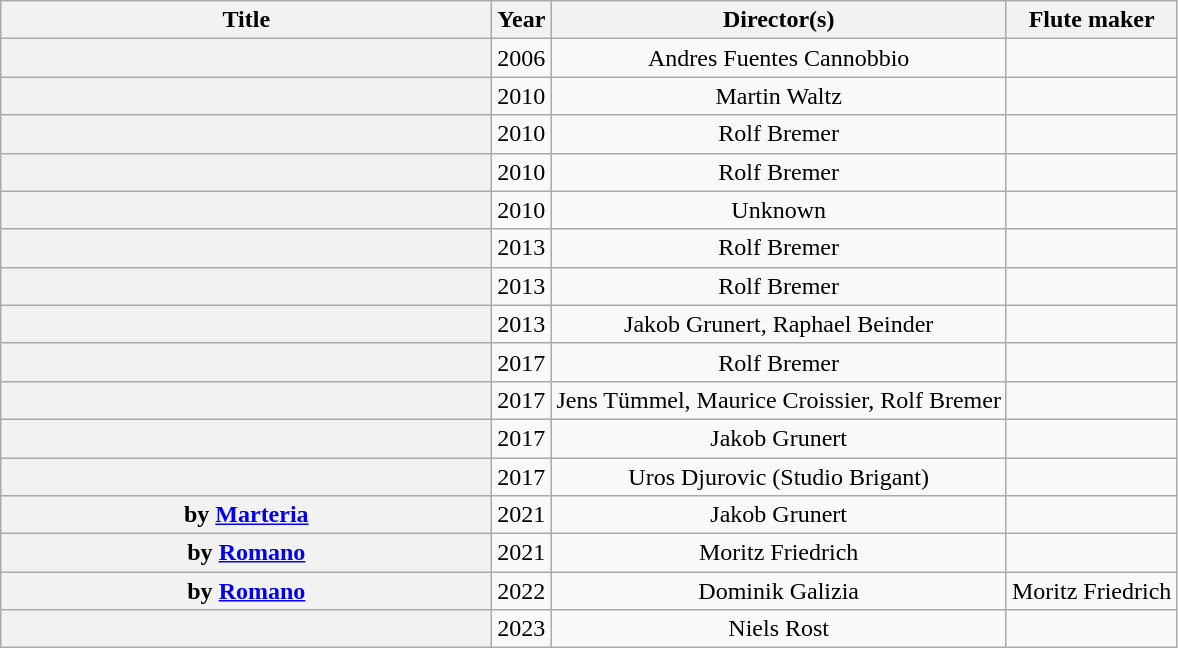<table class="wikitable plainrowheaders" style="text-align:center;">
<tr>
<th scope="col" style="width:20em;">Title</th>
<th scope="col">Year</th>
<th scope="col">Director(s)</th>
<th scope="col">Flute maker</th>
</tr>
<tr>
<th scope="row"></th>
<td>2006</td>
<td>Andres Fuentes Cannobbio</td>
<td></td>
</tr>
<tr>
<th scope="row"></th>
<td>2010</td>
<td>Martin Waltz</td>
<td></td>
</tr>
<tr>
<th scope="row"></th>
<td>2010</td>
<td>Rolf Bremer</td>
<td></td>
</tr>
<tr>
<th scope="row"></th>
<td>2010</td>
<td>Rolf Bremer</td>
<td></td>
</tr>
<tr>
<th scope="row"></th>
<td>2010</td>
<td>Unknown</td>
<td></td>
</tr>
<tr>
<th scope="row"></th>
<td>2013</td>
<td>Rolf Bremer</td>
<td></td>
</tr>
<tr>
<th scope="row"></th>
<td>2013</td>
<td>Rolf Bremer</td>
<td></td>
</tr>
<tr>
<th scope="row"></th>
<td>2013</td>
<td>Jakob Grunert, Raphael Beinder</td>
<td></td>
</tr>
<tr>
<th scope="row"></th>
<td>2017</td>
<td>Rolf Bremer</td>
<td></td>
</tr>
<tr>
<th scope="row"></th>
<td>2017</td>
<td>Jens Tümmel, Maurice Croissier, Rolf Bremer</td>
<td></td>
</tr>
<tr>
<th scope="row"></th>
<td>2017</td>
<td>Jakob Grunert</td>
<td></td>
</tr>
<tr>
<th scope="row"></th>
<td>2017</td>
<td>Uros Djurovic (Studio Brigant)</td>
<td></td>
</tr>
<tr>
<th scope="row"> by <a href='#'>Marteria</a></th>
<td>2021</td>
<td>Jakob Grunert</td>
<td></td>
</tr>
<tr>
<th scope="row"> by <a href='#'>Romano</a></th>
<td>2021</td>
<td>Moritz Friedrich</td>
<td></td>
</tr>
<tr>
<th scope="row"> by <a href='#'>Romano</a></th>
<td>2022</td>
<td>Dominik Galizia</td>
<td>Moritz Friedrich</td>
</tr>
<tr>
<th scope="row"></th>
<td>2023</td>
<td>Niels Rost</td>
<td></td>
</tr>
</table>
